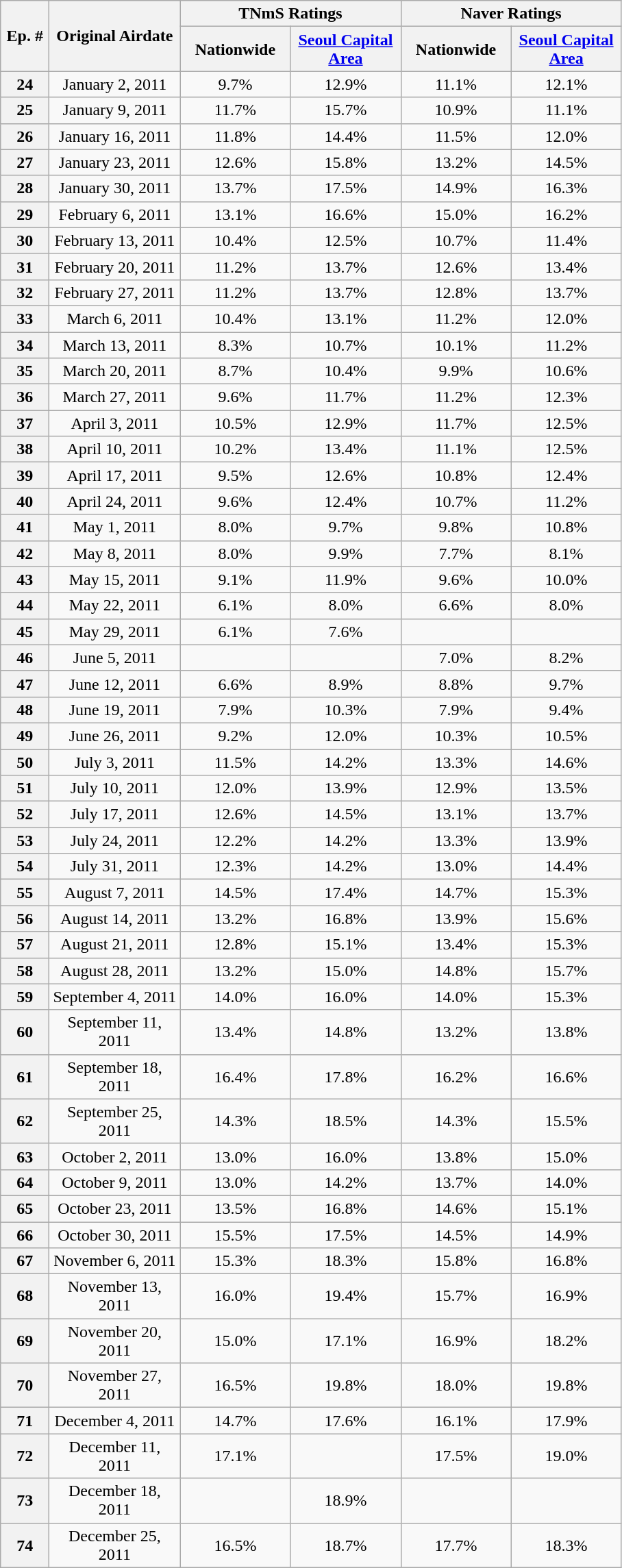<table class=wikitable style="text-align:center">
<tr>
<th rowspan="2" style="width:40px;">Ep. #</th>
<th rowspan="2" style="width:120px;">Original Airdate</th>
<th colspan="2">TNmS Ratings</th>
<th colspan="2">Naver Ratings</th>
</tr>
<tr>
<th width=100>Nationwide</th>
<th width=100><a href='#'>Seoul Capital Area</a></th>
<th width=100>Nationwide</th>
<th width=100><a href='#'>Seoul Capital Area</a></th>
</tr>
<tr>
<th>24</th>
<td>January 2, 2011</td>
<td>9.7%</td>
<td>12.9%</td>
<td>11.1%</td>
<td>12.1%</td>
</tr>
<tr>
<th>25</th>
<td>January 9, 2011</td>
<td>11.7%</td>
<td>15.7%</td>
<td>10.9%</td>
<td>11.1%</td>
</tr>
<tr>
<th>26</th>
<td>January 16, 2011</td>
<td>11.8%</td>
<td>14.4%</td>
<td>11.5%</td>
<td>12.0%</td>
</tr>
<tr>
<th>27</th>
<td>January 23, 2011</td>
<td>12.6%</td>
<td>15.8%</td>
<td>13.2%</td>
<td>14.5%</td>
</tr>
<tr>
<th>28</th>
<td>January 30, 2011</td>
<td>13.7%</td>
<td>17.5%</td>
<td>14.9%</td>
<td>16.3%</td>
</tr>
<tr>
<th>29</th>
<td>February 6, 2011</td>
<td>13.1%</td>
<td>16.6%</td>
<td>15.0%</td>
<td>16.2%</td>
</tr>
<tr>
<th>30</th>
<td>February 13, 2011</td>
<td>10.4%</td>
<td>12.5%</td>
<td>10.7%</td>
<td>11.4%</td>
</tr>
<tr>
<th>31</th>
<td>February 20, 2011</td>
<td>11.2%</td>
<td>13.7%</td>
<td>12.6%</td>
<td>13.4%</td>
</tr>
<tr>
<th>32</th>
<td>February 27, 2011</td>
<td>11.2%</td>
<td>13.7%</td>
<td>12.8%</td>
<td>13.7%</td>
</tr>
<tr>
<th>33</th>
<td>March 6, 2011</td>
<td>10.4%</td>
<td>13.1%</td>
<td>11.2%</td>
<td>12.0%</td>
</tr>
<tr>
<th>34</th>
<td>March 13, 2011</td>
<td>8.3%</td>
<td>10.7%</td>
<td>10.1%</td>
<td>11.2%</td>
</tr>
<tr>
<th>35</th>
<td>March 20, 2011</td>
<td>8.7%</td>
<td>10.4%</td>
<td>9.9%</td>
<td>10.6%</td>
</tr>
<tr>
<th>36</th>
<td>March 27, 2011</td>
<td>9.6%</td>
<td>11.7%</td>
<td>11.2%</td>
<td>12.3%</td>
</tr>
<tr>
<th>37</th>
<td>April 3, 2011</td>
<td>10.5%</td>
<td>12.9%</td>
<td>11.7%</td>
<td>12.5%</td>
</tr>
<tr>
<th>38</th>
<td>April 10, 2011</td>
<td>10.2%</td>
<td>13.4%</td>
<td>11.1%</td>
<td>12.5%</td>
</tr>
<tr>
<th>39</th>
<td>April 17, 2011</td>
<td>9.5%</td>
<td>12.6%</td>
<td>10.8%</td>
<td>12.4%</td>
</tr>
<tr>
<th>40</th>
<td>April 24, 2011</td>
<td>9.6%</td>
<td>12.4%</td>
<td>10.7%</td>
<td>11.2%</td>
</tr>
<tr>
<th>41</th>
<td>May 1, 2011</td>
<td>8.0%</td>
<td>9.7%</td>
<td>9.8%</td>
<td>10.8%</td>
</tr>
<tr>
<th>42</th>
<td>May 8, 2011</td>
<td>8.0%</td>
<td>9.9%</td>
<td>7.7%</td>
<td>8.1%</td>
</tr>
<tr>
<th>43</th>
<td>May 15, 2011</td>
<td>9.1%</td>
<td>11.9%</td>
<td>9.6%</td>
<td>10.0%</td>
</tr>
<tr>
<th>44</th>
<td>May 22, 2011</td>
<td>6.1%</td>
<td>8.0%</td>
<td>6.6%</td>
<td>8.0%</td>
</tr>
<tr>
<th>45</th>
<td>May 29, 2011</td>
<td>6.1%</td>
<td>7.6%</td>
<td></td>
<td></td>
</tr>
<tr>
<th>46</th>
<td>June 5, 2011</td>
<td></td>
<td></td>
<td>7.0%</td>
<td>8.2%</td>
</tr>
<tr>
<th>47</th>
<td>June 12, 2011</td>
<td>6.6%</td>
<td>8.9%</td>
<td>8.8%</td>
<td>9.7%</td>
</tr>
<tr>
<th>48</th>
<td>June 19, 2011</td>
<td>7.9%</td>
<td>10.3%</td>
<td>7.9%</td>
<td>9.4%</td>
</tr>
<tr>
<th>49</th>
<td>June 26, 2011</td>
<td>9.2%</td>
<td>12.0%</td>
<td>10.3%</td>
<td>10.5%</td>
</tr>
<tr>
<th>50</th>
<td>July 3, 2011</td>
<td>11.5%</td>
<td>14.2%</td>
<td>13.3%</td>
<td>14.6%</td>
</tr>
<tr>
<th>51</th>
<td>July 10, 2011</td>
<td>12.0%</td>
<td>13.9%</td>
<td>12.9%</td>
<td>13.5%</td>
</tr>
<tr>
<th>52</th>
<td>July 17, 2011</td>
<td>12.6%</td>
<td>14.5%</td>
<td>13.1%</td>
<td>13.7%</td>
</tr>
<tr>
<th>53</th>
<td>July 24, 2011</td>
<td>12.2%</td>
<td>14.2%</td>
<td>13.3%</td>
<td>13.9%</td>
</tr>
<tr>
<th>54</th>
<td>July 31, 2011</td>
<td>12.3%</td>
<td>14.2%</td>
<td>13.0%</td>
<td>14.4%</td>
</tr>
<tr>
<th>55</th>
<td>August 7, 2011</td>
<td>14.5%</td>
<td>17.4%</td>
<td>14.7%</td>
<td>15.3%</td>
</tr>
<tr>
<th>56</th>
<td>August 14, 2011</td>
<td>13.2%</td>
<td>16.8%</td>
<td>13.9%</td>
<td>15.6%</td>
</tr>
<tr>
<th>57</th>
<td>August 21, 2011</td>
<td>12.8%</td>
<td>15.1%</td>
<td>13.4%</td>
<td>15.3%</td>
</tr>
<tr>
<th>58</th>
<td>August 28, 2011</td>
<td>13.2%</td>
<td>15.0%</td>
<td>14.8%</td>
<td>15.7%</td>
</tr>
<tr>
<th>59</th>
<td>September 4, 2011</td>
<td>14.0%</td>
<td>16.0%</td>
<td>14.0%</td>
<td>15.3%</td>
</tr>
<tr>
<th>60</th>
<td>September 11, 2011</td>
<td>13.4%</td>
<td>14.8%</td>
<td>13.2%</td>
<td>13.8%</td>
</tr>
<tr>
<th>61</th>
<td>September 18, 2011</td>
<td>16.4%</td>
<td>17.8%</td>
<td>16.2%</td>
<td>16.6%</td>
</tr>
<tr>
<th>62</th>
<td>September 25, 2011</td>
<td>14.3%</td>
<td>18.5%</td>
<td>14.3%</td>
<td>15.5%</td>
</tr>
<tr>
<th>63</th>
<td>October 2, 2011</td>
<td>13.0%</td>
<td>16.0%</td>
<td>13.8%</td>
<td>15.0%</td>
</tr>
<tr>
<th>64</th>
<td>October 9, 2011</td>
<td>13.0%</td>
<td>14.2%</td>
<td>13.7%</td>
<td>14.0%</td>
</tr>
<tr>
<th>65</th>
<td>October 23, 2011</td>
<td>13.5%</td>
<td>16.8%</td>
<td>14.6%</td>
<td>15.1%</td>
</tr>
<tr>
<th>66</th>
<td>October 30, 2011</td>
<td>15.5%</td>
<td>17.5%</td>
<td>14.5%</td>
<td>14.9%</td>
</tr>
<tr>
<th>67</th>
<td>November 6, 2011</td>
<td>15.3%</td>
<td>18.3%</td>
<td>15.8%</td>
<td>16.8%</td>
</tr>
<tr>
<th>68</th>
<td>November 13, 2011</td>
<td>16.0%</td>
<td>19.4%</td>
<td>15.7%</td>
<td>16.9%</td>
</tr>
<tr>
<th>69</th>
<td>November 20, 2011</td>
<td>15.0%</td>
<td>17.1%</td>
<td>16.9%</td>
<td>18.2%</td>
</tr>
<tr>
<th>70</th>
<td>November 27, 2011</td>
<td>16.5%</td>
<td>19.8%</td>
<td>18.0%</td>
<td>19.8%</td>
</tr>
<tr>
<th>71</th>
<td>December 4, 2011</td>
<td>14.7%</td>
<td>17.6%</td>
<td>16.1%</td>
<td>17.9%</td>
</tr>
<tr>
<th>72</th>
<td>December 11, 2011</td>
<td>17.1%</td>
<td></td>
<td>17.5%</td>
<td>19.0%</td>
</tr>
<tr>
<th>73</th>
<td>December 18, 2011</td>
<td></td>
<td>18.9%</td>
<td></td>
<td></td>
</tr>
<tr>
<th>74</th>
<td>December 25, 2011</td>
<td>16.5%</td>
<td>18.7%</td>
<td>17.7%</td>
<td>18.3%</td>
</tr>
</table>
